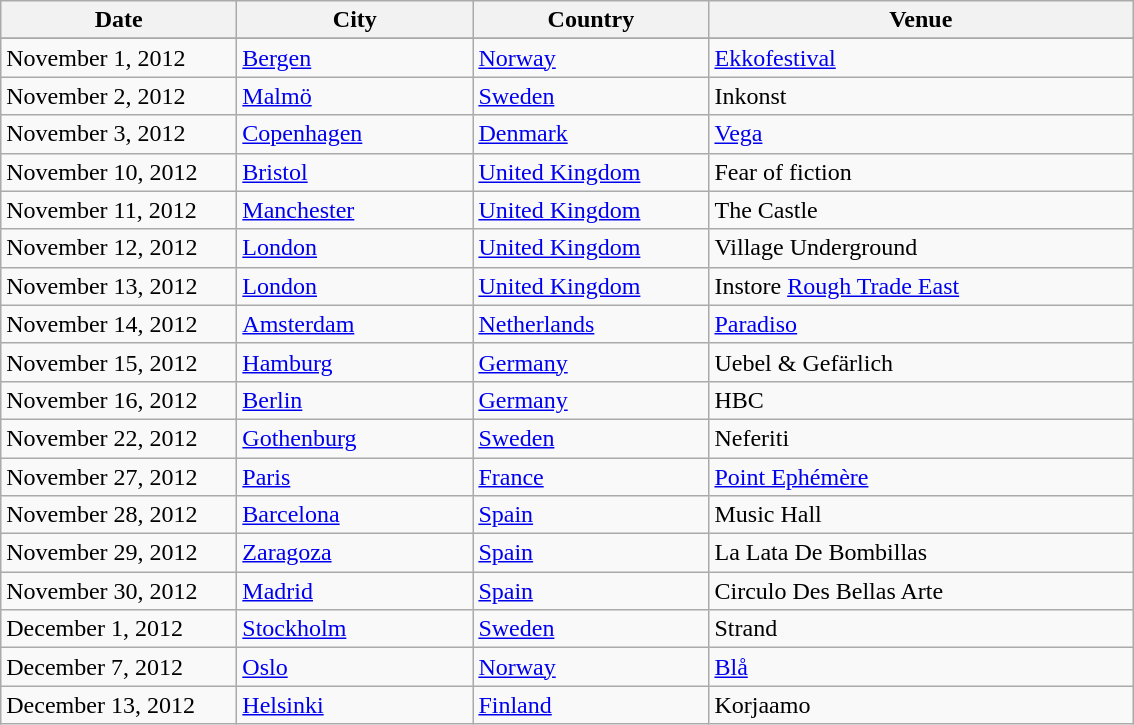<table class="wikitable" style="text-align:left;">
<tr>
<th style="width:150px;">Date</th>
<th style="width:150px;">City</th>
<th style="width:150px;">Country</th>
<th style="width:275px;">Venue</th>
</tr>
<tr style="background:#ddd;">
</tr>
<tr>
<td>November 1, 2012</td>
<td><a href='#'>Bergen</a></td>
<td> <a href='#'>Norway</a></td>
<td><a href='#'>Ekkofestival</a></td>
</tr>
<tr>
<td>November 2, 2012</td>
<td><a href='#'>Malmö</a></td>
<td> <a href='#'>Sweden</a></td>
<td>Inkonst</td>
</tr>
<tr>
<td>November 3, 2012</td>
<td><a href='#'>Copenhagen</a></td>
<td> <a href='#'>Denmark</a></td>
<td><a href='#'>Vega</a></td>
</tr>
<tr>
<td>November 10, 2012</td>
<td><a href='#'>Bristol</a></td>
<td> <a href='#'>United Kingdom</a></td>
<td>Fear of fiction</td>
</tr>
<tr>
<td>November 11, 2012</td>
<td><a href='#'>Manchester</a></td>
<td> <a href='#'>United Kingdom</a></td>
<td>The Castle</td>
</tr>
<tr>
<td>November 12, 2012</td>
<td><a href='#'>London</a></td>
<td> <a href='#'>United Kingdom</a></td>
<td>Village Underground</td>
</tr>
<tr>
<td>November 13, 2012</td>
<td><a href='#'>London</a></td>
<td> <a href='#'>United Kingdom</a></td>
<td>Instore <a href='#'>Rough Trade East</a></td>
</tr>
<tr>
<td>November 14, 2012</td>
<td><a href='#'>Amsterdam</a></td>
<td> <a href='#'>Netherlands</a></td>
<td><a href='#'>Paradiso</a></td>
</tr>
<tr>
<td>November 15, 2012</td>
<td><a href='#'>Hamburg</a></td>
<td> <a href='#'>Germany</a></td>
<td>Uebel & Gefärlich</td>
</tr>
<tr>
<td>November 16, 2012</td>
<td><a href='#'>Berlin</a></td>
<td> <a href='#'>Germany</a></td>
<td>HBC</td>
</tr>
<tr>
<td>November 22, 2012</td>
<td><a href='#'>Gothenburg</a></td>
<td> <a href='#'>Sweden</a></td>
<td>Neferiti</td>
</tr>
<tr>
<td>November 27, 2012</td>
<td><a href='#'>Paris</a></td>
<td> <a href='#'>France</a></td>
<td><a href='#'>Point Ephémère</a></td>
</tr>
<tr>
<td>November 28, 2012</td>
<td><a href='#'>Barcelona</a></td>
<td> <a href='#'>Spain</a></td>
<td>Music Hall</td>
</tr>
<tr>
<td>November 29, 2012</td>
<td><a href='#'>Zaragoza</a></td>
<td> <a href='#'>Spain</a></td>
<td>La Lata De Bombillas</td>
</tr>
<tr>
<td>November 30, 2012</td>
<td><a href='#'>Madrid</a></td>
<td> <a href='#'>Spain</a></td>
<td>Circulo Des Bellas Arte</td>
</tr>
<tr>
<td>December 1, 2012</td>
<td><a href='#'>Stockholm</a></td>
<td> <a href='#'>Sweden</a></td>
<td>Strand</td>
</tr>
<tr>
<td>December 7, 2012</td>
<td><a href='#'>Oslo</a></td>
<td> <a href='#'>Norway</a></td>
<td><a href='#'>Blå</a></td>
</tr>
<tr>
<td>December 13, 2012</td>
<td><a href='#'>Helsinki</a></td>
<td> <a href='#'>Finland</a></td>
<td>Korjaamo</td>
</tr>
</table>
